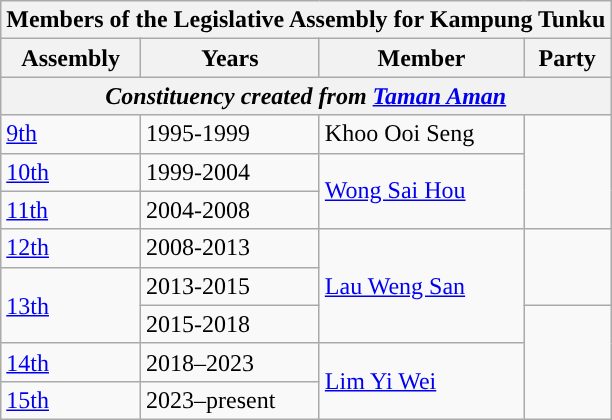<table class=wikitable>
<tr>
<th colspan=4>Members of the Legislative Assembly for Kampung Tunku</th>
</tr>
<tr>
<th>Assembly</th>
<th>Years</th>
<th>Member</th>
<th>Party</th>
</tr>
<tr>
<th colspan=4 align=center><em>Constituency created from <a href='#'>Taman Aman</a></em></th>
</tr>
<tr>
<td><a href='#'>9th</a></td>
<td>1995-1999</td>
<td>Khoo Ooi Seng</td>
<td rowspan=3></td>
</tr>
<tr>
<td><a href='#'>10th</a></td>
<td>1999-2004</td>
<td rowspan=2><a href='#'>Wong Sai Hou</a></td>
</tr>
<tr>
<td><a href='#'>11th</a></td>
<td>2004-2008</td>
</tr>
<tr>
<td><a href='#'>12th</a></td>
<td>2008-2013</td>
<td rowspan=3><a href='#'>Lau Weng San</a></td>
<td rowspan=2></td>
</tr>
<tr>
<td rowspan=2><a href='#'>13th</a></td>
<td>2013-2015</td>
</tr>
<tr>
<td>2015-2018</td>
<td rowspan=3></td>
</tr>
<tr>
<td><a href='#'>14th</a></td>
<td>2018–2023</td>
<td rowspan=2><a href='#'>Lim Yi Wei</a></td>
</tr>
<tr>
<td><a href='#'>15th</a></td>
<td>2023–present</td>
</tr>
</table>
